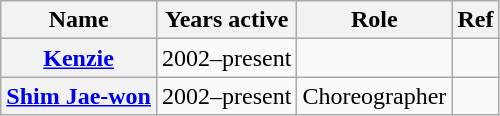<table class="wikitable plainrowheaders sortable" style="text-align:center">
<tr>
<th>Name</th>
<th>Years active</th>
<th>Role</th>
<th class="unsortable">Ref</th>
</tr>
<tr>
<th scope="row"><a href='#'>Kenzie</a></th>
<td>2002–present</td>
<td></td>
<td></td>
</tr>
<tr>
<th scope="row"><a href='#'>Shim Jae-won</a></th>
<td>2002–present</td>
<td>Choreographer</td>
<td></td>
</tr>
</table>
